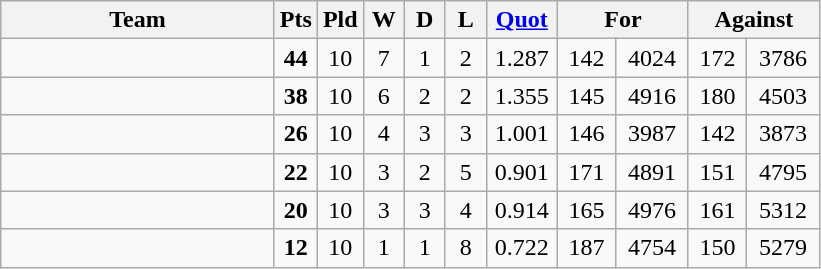<table class="wikitable" style="text-align:center;">
<tr>
<th width=175>Team</th>
<th style="width:20px;" abbr="Points">Pts</th>
<th style="width:20px;" abbr="Played">Pld</th>
<th style="width:20px;" abbr="Won">W</th>
<th style="width:20px;" abbr="Draw">D</th>
<th style="width:20px;" abbr="Lost">L</th>
<th style="width:40px;" abbr><a href='#'>Quot</a></th>
<th colspan="2" style="width:80px;" abbr="Score For">For</th>
<th colspan="2" style="width:80px;" abbr="Score Against">Against</th>
</tr>
<tr style="background:#f9f9f9;">
<td style="text-align:left;"></td>
<td><strong>44</strong></td>
<td>10</td>
<td>7</td>
<td>1</td>
<td>2</td>
<td>1.287</td>
<td>142</td>
<td>4024</td>
<td>172</td>
<td>3786</td>
</tr>
<tr style="background:#f9f9f9;">
<td style="text-align:left;"></td>
<td><strong>38</strong></td>
<td>10</td>
<td>6</td>
<td>2</td>
<td>2</td>
<td>1.355</td>
<td>145</td>
<td>4916</td>
<td>180</td>
<td>4503</td>
</tr>
<tr style="background:#f9f9f9;">
<td style="text-align:left;"></td>
<td><strong>26</strong></td>
<td>10</td>
<td>4</td>
<td>3</td>
<td>3</td>
<td>1.001</td>
<td>146</td>
<td>3987</td>
<td>142</td>
<td>3873</td>
</tr>
<tr style="background:#f9f9f9;">
<td style="text-align:left;"></td>
<td><strong>22</strong></td>
<td>10</td>
<td>3</td>
<td>2</td>
<td>5</td>
<td>0.901</td>
<td>171</td>
<td>4891</td>
<td>151</td>
<td>4795</td>
</tr>
<tr style="background:#f9f9f9;">
<td style="text-align:left;"></td>
<td><strong>20</strong></td>
<td>10</td>
<td>3</td>
<td>3</td>
<td>4</td>
<td>0.914</td>
<td>165</td>
<td>4976</td>
<td>161</td>
<td>5312</td>
</tr>
<tr style="background:#f9f9f9;">
<td style="text-align:left;"></td>
<td><strong>12</strong></td>
<td>10</td>
<td>1</td>
<td>1</td>
<td>8</td>
<td>0.722</td>
<td>187</td>
<td>4754</td>
<td>150</td>
<td>5279</td>
</tr>
</table>
